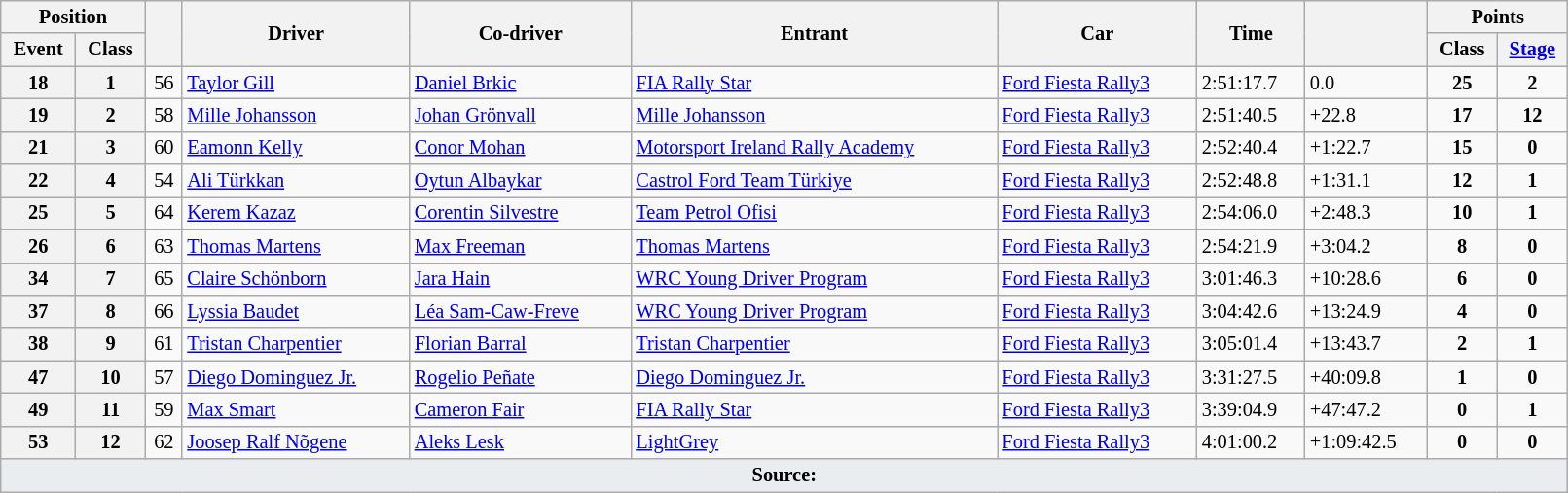<table class="wikitable" width=85% style="font-size: 85%;">
<tr>
<th colspan="2">Position</th>
<th rowspan="2"></th>
<th rowspan="2">Driver</th>
<th rowspan="2">Co-driver</th>
<th rowspan="2">Entrant</th>
<th rowspan="2">Car</th>
<th rowspan="2">Time</th>
<th rowspan="2"></th>
<th colspan="2">Points</th>
</tr>
<tr>
<th>Event</th>
<th>Class</th>
<th>Class</th>
<th><a href='#'>Stage</a></th>
</tr>
<tr>
<th>18</th>
<th>1</th>
<td align="center">56</td>
<td><a href='#'>Taylor Gill</a></td>
<td><a href='#'>Daniel Brkic</a></td>
<td><a href='#'>FIA Rally Star</a></td>
<td><a href='#'>Ford Fiesta Rally3</a></td>
<td>2:51:17.7</td>
<td>0.0</td>
<td align="center"><strong>25</strong></td>
<td align="center"><strong>2</strong></td>
</tr>
<tr>
<th>19</th>
<th>2</th>
<td align="center">58</td>
<td><a href='#'>Mille Johansson</a></td>
<td><a href='#'>Johan Grönvall</a></td>
<td><a href='#'>Mille Johansson</a></td>
<td><a href='#'>Ford Fiesta Rally3</a></td>
<td>2:51:40.5</td>
<td>+22.8</td>
<td align="center"><strong>17</strong></td>
<td align="center"><strong>12</strong></td>
</tr>
<tr>
<th>21</th>
<th>3</th>
<td align="center">60</td>
<td><a href='#'>Eamonn Kelly</a></td>
<td><a href='#'>Conor Mohan</a></td>
<td><a href='#'>Motorsport Ireland Rally Academy</a></td>
<td><a href='#'>Ford Fiesta Rally3</a></td>
<td>2:52:40.4</td>
<td>+1:22.7</td>
<td align="center"><strong>15</strong></td>
<td align="center"><strong>0</strong></td>
</tr>
<tr>
<th>22</th>
<th>4</th>
<td align="center">54</td>
<td><a href='#'>Ali Türkkan</a></td>
<td><a href='#'>Oytun Albaykar</a></td>
<td><a href='#'>Castrol Ford Team Türkiye</a></td>
<td><a href='#'>Ford Fiesta Rally3</a></td>
<td>2:52:48.8</td>
<td>+1:31.1</td>
<td align="center"><strong>12</strong></td>
<td align="center"><strong>1</strong></td>
</tr>
<tr>
<th>25</th>
<th>5</th>
<td align="center">64</td>
<td><a href='#'>Kerem Kazaz</a></td>
<td><a href='#'>Corentin Silvestre</a></td>
<td><a href='#'>Team Petrol Ofisi</a></td>
<td><a href='#'>Ford Fiesta Rally3</a></td>
<td>2:54:06.0</td>
<td>+2:48.3</td>
<td align="center"><strong>10</strong></td>
<td align="center"><strong>1</strong></td>
</tr>
<tr>
<th>26</th>
<th>6</th>
<td align="center">63</td>
<td><a href='#'>Thomas Martens</a></td>
<td><a href='#'>Max Freeman</a></td>
<td><a href='#'>Thomas Martens</a></td>
<td><a href='#'>Ford Fiesta Rally3</a></td>
<td>2:54:21.9</td>
<td>+3:04.2</td>
<td align="center"><strong>8</strong></td>
<td align="center"><strong>0</strong></td>
</tr>
<tr>
<th>34</th>
<th>7</th>
<td align="center">65</td>
<td><a href='#'>Claire Schönborn</a></td>
<td><a href='#'>Jara Hain</a></td>
<td><a href='#'>WRC Young Driver Program</a></td>
<td><a href='#'>Ford Fiesta Rally3</a></td>
<td>3:01:46.3</td>
<td>+10:28.6</td>
<td align="center"><strong>6</strong></td>
<td align="center"><strong>0</strong></td>
</tr>
<tr>
<th>37</th>
<th>8</th>
<td align="center">66</td>
<td><a href='#'>Lyssia Baudet</a></td>
<td><a href='#'>Léa Sam-Caw-Freve</a></td>
<td><a href='#'>WRC Young Driver Program</a></td>
<td><a href='#'>Ford Fiesta Rally3</a></td>
<td>3:04:42.6</td>
<td>+13:24.9</td>
<td align="center"><strong>4</strong></td>
<td align="center"><strong>0</strong></td>
</tr>
<tr>
<th>38</th>
<th>9</th>
<td align="center">61</td>
<td><a href='#'>Tristan Charpentier</a></td>
<td><a href='#'>Florian Barral</a></td>
<td><a href='#'>Tristan Charpentier</a></td>
<td><a href='#'>Ford Fiesta Rally3</a></td>
<td>3:05:01.4</td>
<td>+13:43.7</td>
<td align="center"><strong>2</strong></td>
<td align="center"><strong>1</strong></td>
</tr>
<tr>
<th>47</th>
<th>10</th>
<td align="center">57</td>
<td><a href='#'>Diego Dominguez Jr.</a></td>
<td><a href='#'>Rogelio Peñate</a></td>
<td><a href='#'>Diego Dominguez Jr.</a></td>
<td><a href='#'>Ford Fiesta Rally3</a></td>
<td>3:31:27.5</td>
<td>+40:09.8</td>
<td align="center"><strong>1</strong></td>
<td align="center"><strong>0</strong></td>
</tr>
<tr>
<th>49</th>
<th>11</th>
<td align="center">59</td>
<td><a href='#'>Max Smart</a></td>
<td><a href='#'>Cameron Fair</a></td>
<td><a href='#'>FIA Rally Star</a></td>
<td><a href='#'>Ford Fiesta Rally3</a></td>
<td>3:39:04.9</td>
<td>+47:47.2</td>
<td align="center"><strong>0</strong></td>
<td align="center"><strong>1</strong></td>
</tr>
<tr>
<th>53</th>
<th>12</th>
<td align="center">62</td>
<td><a href='#'>Joosep Ralf Nõgene</a></td>
<td><a href='#'>Aleks Lesk</a></td>
<td><a href='#'>LightGrey</a></td>
<td><a href='#'>Ford Fiesta Rally3</a></td>
<td>4:01:00.2</td>
<td>+1:09:42.5</td>
<td align="center"><strong>0</strong></td>
<td align="center"><strong>0</strong></td>
</tr>
<tr>
<td style="background-color:#EAECF0; text-align:center" colspan="11"><strong>Source:</strong></td>
</tr>
</table>
